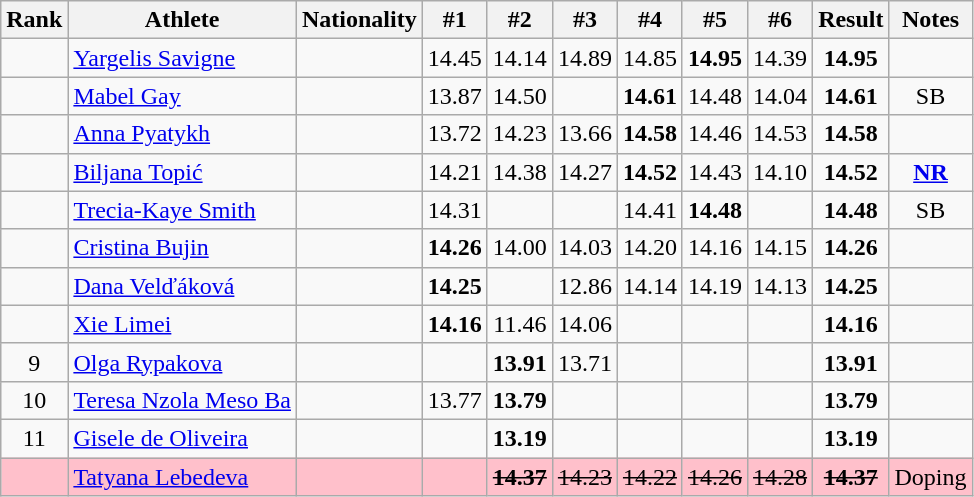<table class="wikitable sortable" style="text-align:center">
<tr>
<th>Rank</th>
<th>Athlete</th>
<th>Nationality</th>
<th>#1</th>
<th>#2</th>
<th>#3</th>
<th>#4</th>
<th>#5</th>
<th>#6</th>
<th>Result</th>
<th>Notes</th>
</tr>
<tr>
<td></td>
<td align=left><a href='#'>Yargelis Savigne</a></td>
<td align=left></td>
<td>14.45</td>
<td>14.14</td>
<td>14.89</td>
<td>14.85</td>
<td><strong>14.95</strong></td>
<td>14.39</td>
<td><strong>14.95</strong></td>
<td></td>
</tr>
<tr>
<td></td>
<td align=left><a href='#'>Mabel Gay</a></td>
<td align=left></td>
<td>13.87</td>
<td>14.50</td>
<td></td>
<td><strong>14.61</strong></td>
<td>14.48</td>
<td>14.04</td>
<td><strong>14.61</strong></td>
<td>SB</td>
</tr>
<tr>
<td></td>
<td align=left><a href='#'>Anna Pyatykh</a></td>
<td align=left></td>
<td>13.72</td>
<td>14.23</td>
<td>13.66</td>
<td><strong>14.58</strong></td>
<td>14.46</td>
<td>14.53</td>
<td><strong>14.58</strong></td>
<td></td>
</tr>
<tr>
<td></td>
<td align=left><a href='#'>Biljana Topić</a></td>
<td align=left></td>
<td>14.21</td>
<td>14.38</td>
<td>14.27</td>
<td><strong>14.52</strong></td>
<td>14.43</td>
<td>14.10</td>
<td><strong>14.52</strong></td>
<td><strong><a href='#'>NR</a></strong></td>
</tr>
<tr>
<td></td>
<td align=left><a href='#'>Trecia-Kaye Smith</a></td>
<td align=left></td>
<td>14.31</td>
<td></td>
<td></td>
<td>14.41</td>
<td><strong>14.48</strong></td>
<td></td>
<td><strong>14.48</strong></td>
<td>SB</td>
</tr>
<tr>
<td></td>
<td align=left><a href='#'>Cristina Bujin</a></td>
<td align=left></td>
<td><strong>14.26</strong></td>
<td>14.00</td>
<td>14.03</td>
<td>14.20</td>
<td>14.16</td>
<td>14.15</td>
<td><strong>14.26</strong></td>
<td></td>
</tr>
<tr>
<td></td>
<td align=left><a href='#'>Dana Velďáková</a></td>
<td align=left></td>
<td><strong>14.25</strong></td>
<td></td>
<td>12.86</td>
<td>14.14</td>
<td>14.19</td>
<td>14.13</td>
<td><strong>14.25 </strong></td>
<td></td>
</tr>
<tr>
<td></td>
<td align=left><a href='#'>Xie Limei</a></td>
<td align=left></td>
<td><strong>14.16</strong></td>
<td>11.46</td>
<td>14.06</td>
<td></td>
<td></td>
<td></td>
<td><strong>14.16</strong></td>
<td></td>
</tr>
<tr>
<td>9</td>
<td align=left><a href='#'>Olga Rypakova</a></td>
<td align=left></td>
<td></td>
<td><strong>13.91</strong></td>
<td>13.71</td>
<td></td>
<td></td>
<td></td>
<td><strong>13.91</strong></td>
<td></td>
</tr>
<tr>
<td>10</td>
<td align=left><a href='#'>Teresa Nzola Meso Ba</a></td>
<td align=left></td>
<td>13.77</td>
<td><strong>13.79</strong></td>
<td></td>
<td></td>
<td></td>
<td></td>
<td><strong>13.79</strong></td>
<td></td>
</tr>
<tr>
<td>11</td>
<td align=left><a href='#'>Gisele de Oliveira</a></td>
<td align=left></td>
<td></td>
<td><strong>13.19</strong></td>
<td></td>
<td></td>
<td></td>
<td></td>
<td><strong>13.19</strong></td>
<td></td>
</tr>
<tr bgcolor=pink>
<td></td>
<td align=left><a href='#'>Tatyana Lebedeva</a></td>
<td align=left></td>
<td><s></s></td>
<td><s><strong>14.37</strong></s></td>
<td><s>14.23</s></td>
<td><s>14.22</s></td>
<td><s>14.26</s></td>
<td><s>14.28</s></td>
<td><s><strong>14.37</strong></s></td>
<td>Doping</td>
</tr>
</table>
